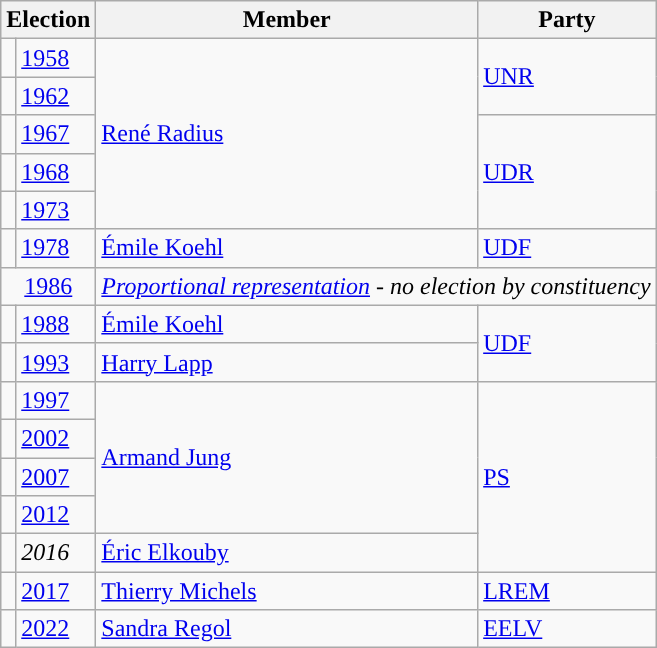<table class="wikitable">
<tr>
<th colspan="2">Election</th>
<th>Member</th>
<th>Party</th>
</tr>
<tr>
<td style="background-color: "></td>
<td><a href='#'>1958</a></td>
<td rowspan="5"><a href='#'>René Radius</a></td>
<td rowspan="2"><a href='#'>UNR</a></td>
</tr>
<tr>
<td style="background-color: "></td>
<td><a href='#'>1962</a></td>
</tr>
<tr>
<td style="background-color: "></td>
<td><a href='#'>1967</a></td>
<td rowspan="3"><a href='#'>UDR</a></td>
</tr>
<tr>
<td style="background-color: "></td>
<td><a href='#'>1968</a></td>
</tr>
<tr>
<td style="background-color: "></td>
<td><a href='#'>1973</a></td>
</tr>
<tr>
<td style="background-color: "></td>
<td><a href='#'>1978</a></td>
<td><a href='#'>Émile Koehl</a></td>
<td><a href='#'>UDF</a></td>
</tr>
<tr>
<td colspan="2" align="center"><a href='#'>1986</a></td>
<td colspan="2"><em><a href='#'>Proportional representation</a> - no election by constituency</em></td>
</tr>
<tr>
<td style="background-color: "></td>
<td><a href='#'>1988</a></td>
<td><a href='#'>Émile Koehl</a></td>
<td rowspan="2"><a href='#'>UDF</a></td>
</tr>
<tr>
<td style="background-color: "></td>
<td><a href='#'>1993</a></td>
<td><a href='#'>Harry Lapp</a></td>
</tr>
<tr>
<td style="background-color: "></td>
<td><a href='#'>1997</a></td>
<td rowspan="4"><a href='#'>Armand Jung</a></td>
<td rowspan="5"><a href='#'>PS</a></td>
</tr>
<tr>
<td style="background-color: "></td>
<td><a href='#'>2002</a></td>
</tr>
<tr>
<td style="background-color: "></td>
<td><a href='#'>2007</a></td>
</tr>
<tr>
<td style="background-color: "></td>
<td><a href='#'>2012</a></td>
</tr>
<tr>
<td style="background-color: "></td>
<td><em>2016</em></td>
<td><a href='#'>Éric Elkouby</a></td>
</tr>
<tr>
<td style="background-color: "></td>
<td><a href='#'>2017</a></td>
<td><a href='#'>Thierry Michels</a></td>
<td><a href='#'>LREM</a></td>
</tr>
<tr>
<td style="background-color: "></td>
<td><a href='#'>2022</a></td>
<td><a href='#'>Sandra Regol</a></td>
<td><a href='#'>EELV</a></td>
</tr>
</table>
